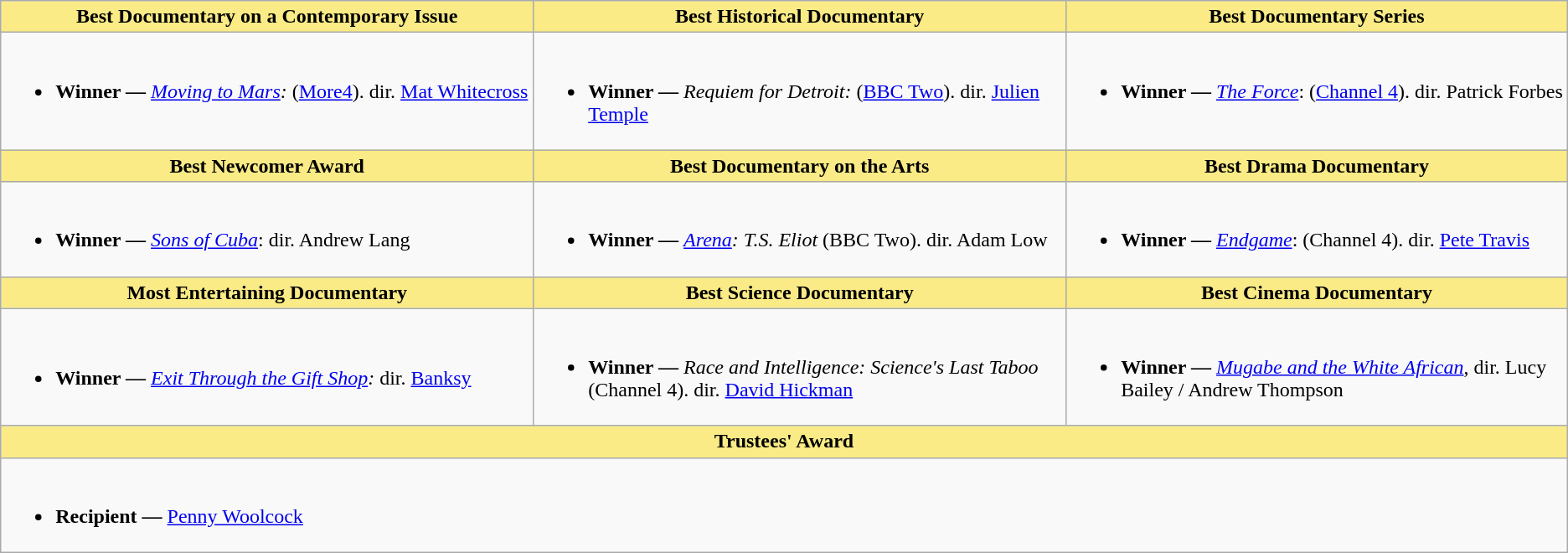<table class="wikitable" style="font-size:100%">
<tr>
<th style="background:#FAEB86;" width="34%"><strong>Best Documentary on a Contemporary Issue</strong></th>
<th style="background:#FAEB86;" width="33%"><strong>Best Historical Documentary</strong></th>
<th style="background:#FAEB86;" width="33%"><strong>Best Documentary Series</strong></th>
</tr>
<tr>
<td style="vertical-align:top"><br><ul><li><strong>Winner —</strong> <em><a href='#'>Moving to Mars</a>:</em> (<a href='#'>More4</a>). dir. <a href='#'>Mat Whitecross</a></li></ul></td>
<td style="vertical-align:top"><br><ul><li><strong>Winner —</strong> <em>Requiem for Detroit:</em> (<a href='#'>BBC Two</a>). dir. <a href='#'>Julien Temple</a></li></ul></td>
<td style="vertical-align:top"><br><ul><li><strong>Winner —</strong> <em><a href='#'>The Force</a></em>: (<a href='#'>Channel 4</a>). dir. Patrick Forbes</li></ul></td>
</tr>
<tr>
<th style="background:#FAEB86;" width="34%"><strong>Best Newcomer Award</strong></th>
<th style="background:#FAEB86;" width="33%"><strong>Best Documentary on the Arts</strong></th>
<th style="background:#FAEB86;" width="33%"><strong>Best Drama Documentary</strong></th>
</tr>
<tr>
<td style="vertical-align:top"><br><ul><li><strong>Winner —</strong> <em><a href='#'>Sons of Cuba</a></em>: dir. Andrew Lang</li></ul></td>
<td style="vertical-align:top"><br><ul><li><strong>Winner —</strong> <em><a href='#'>Arena</a>: T.S. Eliot</em> (BBC Two). dir. Adam Low</li></ul></td>
<td style="vertical-align:top"><br><ul><li><strong>Winner —</strong> <em><a href='#'>Endgame</a></em>: (Channel 4). dir. <a href='#'>Pete Travis</a></li></ul></td>
</tr>
<tr>
<th style="background:#FAEB86;" width="34%"><strong>Most Entertaining Documentary</strong></th>
<th style="background:#FAEB86;" width="34%">Best Science Documentary</th>
<th style="background:#FAEB86;" width="34%">Best Cinema Documentary</th>
</tr>
<tr>
<td><br><ul><li><strong>Winner —</strong> <em><a href='#'>Exit Through the Gift Shop</a>:</em> dir. <a href='#'>Banksy</a></li></ul></td>
<td><br><ul><li><strong>Winner —</strong> <em>Race and Intelligence: Science's Last Taboo</em> (Channel 4). dir. <a href='#'>David Hickman</a></li></ul></td>
<td><br><ul><li><strong>Winner —</strong> <em><a href='#'>Mugabe and the White African</a></em>, dir. Lucy Bailey / Andrew Thompson</li></ul></td>
</tr>
<tr>
<th colspan="3" style="background:#FAEB86;" width="34%">Trustees' Award</th>
</tr>
<tr>
<td colspan="3"><br><ul><li><strong>Recipient —</strong> <a href='#'>Penny Woolcock</a></li></ul></td>
</tr>
</table>
